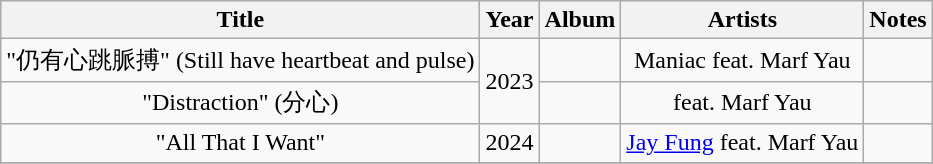<table class="wikitable plainrowheaders" style="text-align:center;">
<tr>
<th>Title</th>
<th>Year</th>
<th>Album</th>
<th>Artists</th>
<th>Notes</th>
</tr>
<tr>
<td>"仍有心跳脈搏" (Still have heartbeat and pulse)</td>
<td rowspan="2">2023</td>
<td></td>
<td>Maniac feat. Marf Yau</td>
<td></td>
</tr>
<tr>
<td>"Distraction" (分心)</td>
<td></td>
<td> feat. Marf Yau</td>
<td></td>
</tr>
<tr>
<td>"All That I Want"</td>
<td rowspan="1">2024</td>
<td></td>
<td><a href='#'>Jay Fung</a> feat. Marf Yau</td>
<td></td>
</tr>
<tr>
</tr>
</table>
